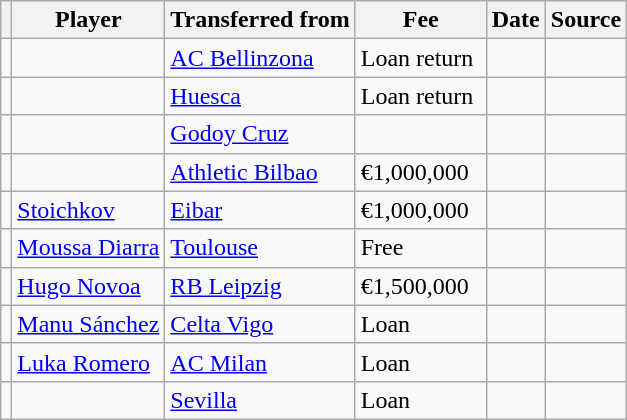<table class="wikitable plainrowheaders sortable">
<tr>
<th></th>
<th scope="col">Player</th>
<th>Transferred from</th>
<th style="width: 80px;">Fee</th>
<th scope="col">Date</th>
<th scope="col">Source</th>
</tr>
<tr>
<td align="center"></td>
<td></td>
<td> <a href='#'>AC Bellinzona</a></td>
<td>Loan return</td>
<td></td>
<td></td>
</tr>
<tr>
<td align="center"></td>
<td></td>
<td> <a href='#'>Huesca</a></td>
<td>Loan return</td>
<td></td>
<td></td>
</tr>
<tr>
<td align="center"></td>
<td></td>
<td> <a href='#'>Godoy Cruz</a></td>
<td></td>
<td></td>
<td></td>
</tr>
<tr>
<td align="center"></td>
<td></td>
<td> <a href='#'>Athletic Bilbao</a></td>
<td>€1,000,000</td>
<td></td>
<td></td>
</tr>
<tr>
<td align="center"></td>
<td> <a href='#'>Stoichkov</a></td>
<td> <a href='#'>Eibar</a></td>
<td>€1,000,000</td>
<td></td>
<td></td>
</tr>
<tr>
<td align="center"></td>
<td> <a href='#'>Moussa Diarra</a></td>
<td> <a href='#'>Toulouse</a></td>
<td>Free</td>
<td></td>
<td></td>
</tr>
<tr>
<td align="center"></td>
<td> <a href='#'>Hugo Novoa</a></td>
<td> <a href='#'>RB Leipzig</a></td>
<td>€1,500,000</td>
<td></td>
<td></td>
</tr>
<tr>
<td align="center"></td>
<td> <a href='#'>Manu Sánchez</a></td>
<td> <a href='#'>Celta Vigo</a></td>
<td>Loan</td>
<td></td>
<td></td>
</tr>
<tr>
<td align="center"></td>
<td> <a href='#'>Luka Romero</a></td>
<td> <a href='#'>AC Milan</a></td>
<td>Loan</td>
<td></td>
<td></td>
</tr>
<tr>
<td align="center"></td>
<td></td>
<td> <a href='#'>Sevilla</a></td>
<td>Loan</td>
<td></td>
<td></td>
</tr>
</table>
